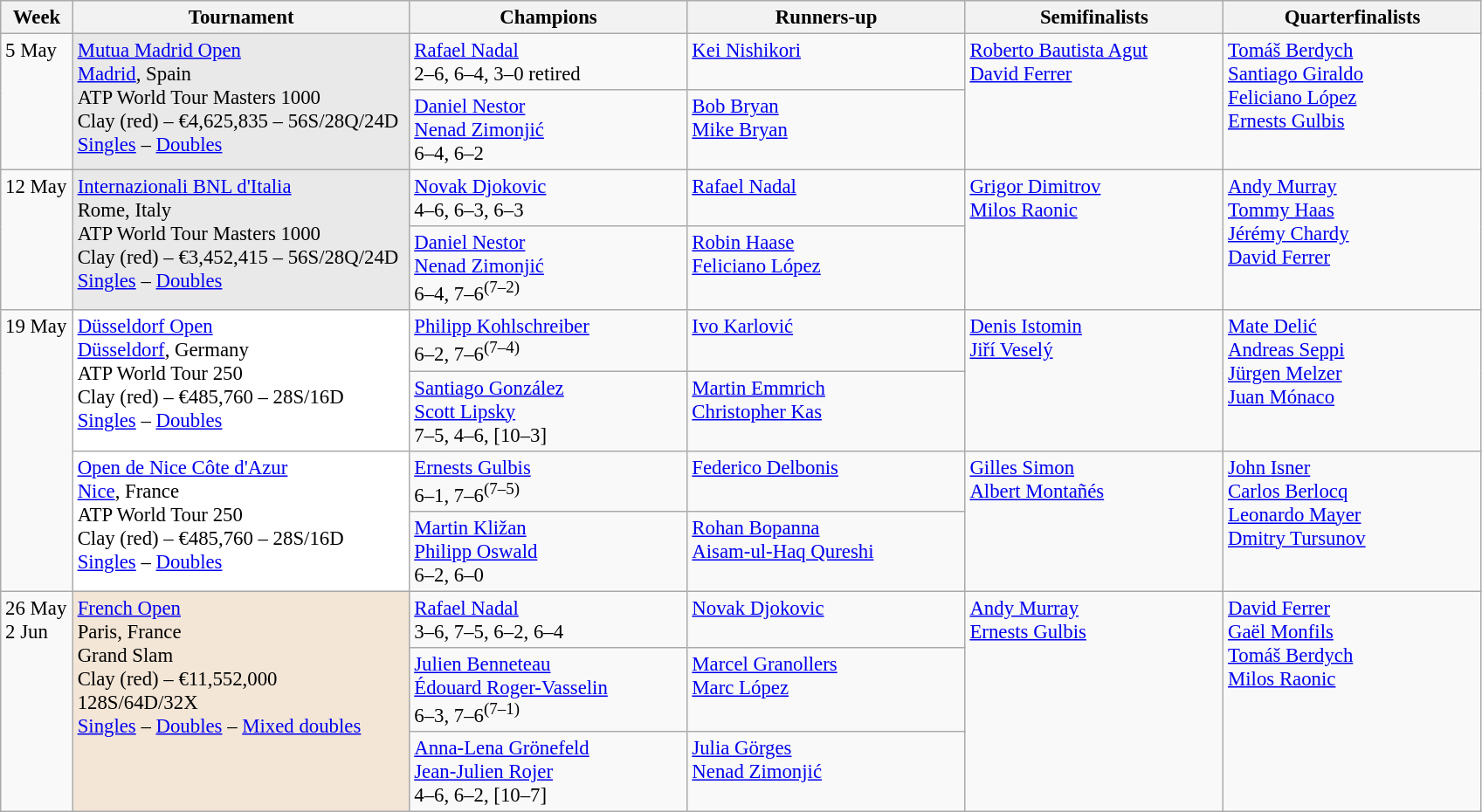<table class=wikitable style=font-size:95%>
<tr>
<th style="width:48px;">Week</th>
<th style="width:250px;">Tournament</th>
<th style="width:205px;">Champions</th>
<th style="width:205px;">Runners-up</th>
<th style="width:190px;">Semifinalists</th>
<th style="width:190px;">Quarterfinalists</th>
</tr>
<tr valign=top>
<td rowspan=2>5 May</td>
<td bgcolor=#E9E9E9 rowspan=2><a href='#'>Mutua Madrid Open</a><br> <a href='#'>Madrid</a>, Spain<br>ATP World Tour Masters 1000<br>Clay (red) – €4,625,835 – 56S/28Q/24D<br> <a href='#'>Singles</a> – <a href='#'>Doubles</a></td>
<td> <a href='#'>Rafael Nadal</a><br>2–6, 6–4, 3–0 retired</td>
<td> <a href='#'>Kei Nishikori</a></td>
<td rowspan=2> <a href='#'>Roberto Bautista Agut</a><br> <a href='#'>David Ferrer</a></td>
<td rowspan=2> <a href='#'>Tomáš Berdych</a> <br> <a href='#'>Santiago Giraldo</a><br> <a href='#'>Feliciano López</a><br> <a href='#'>Ernests Gulbis</a></td>
</tr>
<tr valign=top>
<td> <a href='#'>Daniel Nestor</a><br> <a href='#'>Nenad Zimonjić</a><br>6–4, 6–2</td>
<td> <a href='#'>Bob Bryan</a><br> <a href='#'>Mike Bryan</a></td>
</tr>
<tr valign=top>
<td rowspan=2>12 May</td>
<td bgcolor=#E9E9E9 rowspan=2><a href='#'>Internazionali BNL d'Italia</a><br> Rome, Italy<br>ATP World Tour Masters 1000<br>Clay (red) – €3,452,415 – 56S/28Q/24D<br><a href='#'>Singles</a> – <a href='#'>Doubles</a></td>
<td> <a href='#'>Novak Djokovic</a> <br>4–6, 6–3, 6–3</td>
<td> <a href='#'>Rafael Nadal</a></td>
<td rowspan=2> <a href='#'>Grigor Dimitrov</a><br> <a href='#'>Milos Raonic</a></td>
<td rowspan=2> <a href='#'>Andy Murray</a> <br>  <a href='#'>Tommy Haas</a><br>  <a href='#'>Jérémy Chardy</a><br> <a href='#'>David Ferrer</a></td>
</tr>
<tr valign=top>
<td> <a href='#'>Daniel Nestor</a><br> <a href='#'>Nenad Zimonjić</a><br>6–4, 7–6<sup>(7–2)</sup></td>
<td> <a href='#'>Robin Haase</a><br> <a href='#'>Feliciano López</a></td>
</tr>
<tr valign=top>
<td rowspan=4>19 May</td>
<td bgcolor=#ffffff rowspan=2><a href='#'>Düsseldorf Open</a><br> <a href='#'>Düsseldorf</a>, Germany<br>ATP World Tour 250<br>Clay (red) – €485,760 – 28S/16D<br> <a href='#'>Singles</a> – <a href='#'>Doubles</a></td>
<td> <a href='#'>Philipp Kohlschreiber</a><br>6–2, 7–6<sup>(7–4)</sup></td>
<td> <a href='#'>Ivo Karlović</a></td>
<td rowspan=2> <a href='#'>Denis Istomin</a><br> <a href='#'>Jiří Veselý</a></td>
<td rowspan=2> <a href='#'>Mate Delić</a><br> <a href='#'>Andreas Seppi</a><br>  <a href='#'>Jürgen Melzer</a><br> <a href='#'>Juan Mónaco</a></td>
</tr>
<tr valign=top>
<td> <a href='#'>Santiago González</a><br> <a href='#'>Scott Lipsky</a><br>7–5, 4–6, [10–3]</td>
<td> <a href='#'>Martin Emmrich</a><br> <a href='#'>Christopher Kas</a></td>
</tr>
<tr valign=top>
<td bgcolor=#ffffff rowspan=2><a href='#'>Open de Nice Côte d'Azur</a><br> <a href='#'>Nice</a>, France<br>ATP World Tour 250<br>Clay (red) – €485,760 – 28S/16D<br> <a href='#'>Singles</a> – <a href='#'>Doubles</a></td>
<td> <a href='#'>Ernests Gulbis</a><br>6–1, 7–6<sup>(7–5)</sup></td>
<td> <a href='#'>Federico Delbonis</a></td>
<td rowspan=2> <a href='#'>Gilles Simon</a><br> <a href='#'>Albert Montañés</a></td>
<td rowspan=2> <a href='#'>John Isner</a> <br> <a href='#'>Carlos Berlocq</a><br>  <a href='#'>Leonardo Mayer</a><br> <a href='#'>Dmitry Tursunov</a></td>
</tr>
<tr valign=top>
<td> <a href='#'>Martin Kližan</a><br> <a href='#'>Philipp Oswald</a><br>6–2, 6–0</td>
<td> <a href='#'>Rohan Bopanna</a><br> <a href='#'>Aisam-ul-Haq Qureshi</a></td>
</tr>
<tr valign=top>
<td rowspan=3>26 May<br>2 Jun</td>
<td bgcolor=#F3E6D7 rowspan=3><a href='#'>French Open</a><br> Paris, France<br>Grand Slam<br>Clay (red) – €11,552,000<br>128S/64D/32X<br><a href='#'>Singles</a> – <a href='#'>Doubles</a> – <a href='#'>Mixed doubles</a></td>
<td> <a href='#'>Rafael Nadal</a><br>3–6, 7–5, 6–2, 6–4</td>
<td> <a href='#'>Novak Djokovic</a></td>
<td rowspan=3> <a href='#'>Andy Murray</a><br> <a href='#'>Ernests Gulbis</a></td>
<td rowspan=3> <a href='#'>David Ferrer</a><br> <a href='#'>Gaël Monfils</a><br>  <a href='#'>Tomáš Berdych</a><br> <a href='#'>Milos Raonic</a></td>
</tr>
<tr valign=top>
<td> <a href='#'>Julien Benneteau</a><br> <a href='#'>Édouard Roger-Vasselin</a><br>6–3, 7–6<sup>(7–1)</sup></td>
<td> <a href='#'>Marcel Granollers</a><br> <a href='#'>Marc López</a></td>
</tr>
<tr valign=top>
<td> <a href='#'>Anna-Lena Grönefeld</a><br> <a href='#'>Jean-Julien Rojer</a><br>4–6, 6–2, [10–7]</td>
<td> <a href='#'>Julia Görges</a><br> <a href='#'>Nenad Zimonjić</a></td>
</tr>
</table>
